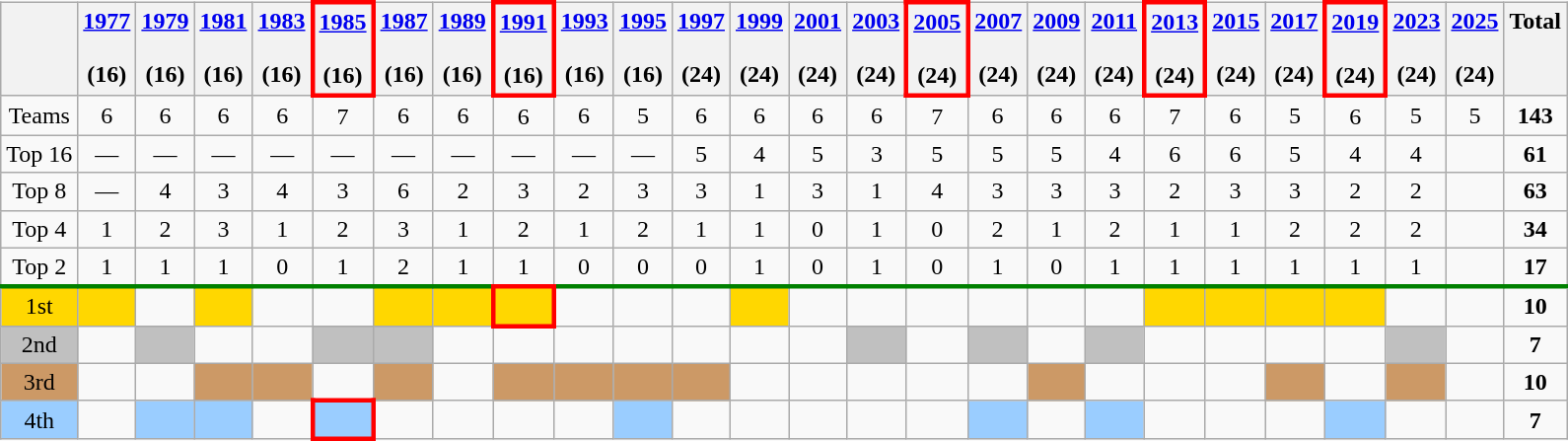<table class="wikitable" style="text-align: center">
<tr valign=top>
<th></th>
<th><a href='#'>1977</a><br><br>(16)</th>
<th><a href='#'>1979</a><br><br>(16)</th>
<th><a href='#'>1981</a><br><br>(16)</th>
<th><a href='#'>1983</a><br><br>(16)</th>
<th style="border:3px solid red"><a href='#'>1985</a><br><br>(16)</th>
<th><a href='#'>1987</a><br><br>(16)</th>
<th><a href='#'>1989</a><br><br>(16)</th>
<th style="border:3px solid red"><a href='#'>1991</a><br><br>(16)</th>
<th><a href='#'>1993</a><br><br>(16)</th>
<th><a href='#'>1995</a><br><br>(16)</th>
<th><a href='#'>1997</a><br><br>(24)</th>
<th><a href='#'>1999</a><br><br>(24)</th>
<th><a href='#'>2001</a><br><br>(24)</th>
<th><a href='#'>2003</a><br><br>(24)</th>
<th style="border:3px solid red"><a href='#'>2005</a><br><br>(24)</th>
<th><a href='#'>2007</a><br><br>(24)</th>
<th><a href='#'>2009</a><br><br>(24)</th>
<th><a href='#'>2011</a><br><br>(24)</th>
<th style="border:3px solid red"><a href='#'>2013</a><br><br>(24)</th>
<th><a href='#'>2015</a><br><br>(24)</th>
<th><a href='#'>2017</a><br><br>(24)</th>
<th style="border:3px solid red"><a href='#'>2019</a><br><br>(24)</th>
<th><a href='#'>2023</a><br><br>(24)</th>
<th><a href='#'>2025</a><br><br>(24)</th>
<th>Total</th>
</tr>
<tr>
<td>Teams</td>
<td>6</td>
<td>6</td>
<td>6</td>
<td>6</td>
<td>7</td>
<td>6</td>
<td>6</td>
<td>6</td>
<td>6</td>
<td>5</td>
<td>6</td>
<td>6</td>
<td>6</td>
<td>6</td>
<td>7</td>
<td>6</td>
<td>6</td>
<td>6</td>
<td>7</td>
<td>6</td>
<td>5</td>
<td>6</td>
<td>5</td>
<td>5</td>
<td><strong>143</strong></td>
</tr>
<tr>
<td>Top 16</td>
<td>—</td>
<td>—</td>
<td>—</td>
<td>—</td>
<td>—</td>
<td>—</td>
<td>—</td>
<td>—</td>
<td>—</td>
<td>—</td>
<td>5</td>
<td>4</td>
<td>5</td>
<td>3</td>
<td>5</td>
<td>5</td>
<td>5</td>
<td>4</td>
<td>6</td>
<td>6</td>
<td>5</td>
<td>4</td>
<td>4</td>
<td></td>
<td><strong>61</strong></td>
</tr>
<tr>
<td>Top 8</td>
<td>—</td>
<td>4</td>
<td>3</td>
<td>4</td>
<td>3</td>
<td>6</td>
<td>2</td>
<td>3</td>
<td>2</td>
<td>3</td>
<td>3</td>
<td>1</td>
<td>3</td>
<td>1</td>
<td>4</td>
<td>3</td>
<td>3</td>
<td>3</td>
<td>2</td>
<td>3</td>
<td>3</td>
<td>2</td>
<td>2</td>
<td></td>
<td><strong>63</strong></td>
</tr>
<tr>
<td>Top 4</td>
<td>1</td>
<td>2</td>
<td>3</td>
<td>1</td>
<td>2</td>
<td>3</td>
<td>1</td>
<td>2</td>
<td>1</td>
<td>2</td>
<td>1</td>
<td>1</td>
<td>0</td>
<td>1</td>
<td>0</td>
<td>2</td>
<td>1</td>
<td>2</td>
<td>1</td>
<td>1</td>
<td>2</td>
<td>2</td>
<td>2</td>
<td></td>
<td><strong>34</strong></td>
</tr>
<tr>
<td>Top 2</td>
<td>1</td>
<td>1</td>
<td>1</td>
<td>0</td>
<td>1</td>
<td>2</td>
<td>1</td>
<td>1</td>
<td>0</td>
<td>0</td>
<td>0</td>
<td>1</td>
<td>0</td>
<td>1</td>
<td>0</td>
<td>1</td>
<td>0</td>
<td>1</td>
<td>1</td>
<td>1</td>
<td>1</td>
<td>1</td>
<td>1</td>
<td></td>
<td><strong>17</strong></td>
</tr>
<tr style="border-top:3px solid green;">
<td bgcolor=gold>1st</td>
<td bgcolor=gold></td>
<td></td>
<td bgcolor=gold></td>
<td></td>
<td></td>
<td bgcolor=gold></td>
<td bgcolor=gold></td>
<td style="border:3px solid red" bgcolor=gold></td>
<td></td>
<td></td>
<td></td>
<td bgcolor=gold></td>
<td></td>
<td></td>
<td></td>
<td></td>
<td></td>
<td></td>
<td bgcolor=gold></td>
<td bgcolor=gold></td>
<td bgcolor=gold></td>
<td bgcolor=gold></td>
<td></td>
<td></td>
<td><strong>10</strong></td>
</tr>
<tr>
<td bgcolor=silver>2nd</td>
<td></td>
<td bgcolor=silver></td>
<td></td>
<td></td>
<td bgcolor=silver></td>
<td bgcolor=silver></td>
<td></td>
<td></td>
<td></td>
<td></td>
<td></td>
<td></td>
<td></td>
<td bgcolor=silver></td>
<td></td>
<td bgcolor=silver></td>
<td></td>
<td bgcolor=silver></td>
<td></td>
<td></td>
<td></td>
<td></td>
<td bgcolor=silver></td>
<td></td>
<td><strong>7</strong></td>
</tr>
<tr>
<td bgcolor=#cc9966>3rd</td>
<td></td>
<td></td>
<td bgcolor=#cc9966></td>
<td bgcolor=#cc9966></td>
<td></td>
<td bgcolor=#cc9966></td>
<td></td>
<td bgcolor=#cc9966></td>
<td bgcolor=#cc9966></td>
<td bgcolor=#cc9966></td>
<td bgcolor=#cc9966></td>
<td></td>
<td></td>
<td></td>
<td></td>
<td></td>
<td bgcolor=#cc9966></td>
<td></td>
<td></td>
<td></td>
<td bgcolor=#cc9966></td>
<td></td>
<td bgcolor=#cc9966></td>
<td></td>
<td><strong>10</strong></td>
</tr>
<tr>
<td bgcolor=#9acdff>4th</td>
<td></td>
<td bgcolor=#9acdff></td>
<td bgcolor=#9acdff></td>
<td></td>
<td style="border:3px solid red" bgcolor=#9acdff></td>
<td></td>
<td></td>
<td></td>
<td></td>
<td bgcolor=#9acdff></td>
<td></td>
<td></td>
<td></td>
<td></td>
<td></td>
<td bgcolor=#9acdff></td>
<td></td>
<td bgcolor=#9acdff></td>
<td></td>
<td></td>
<td></td>
<td bgcolor=#9acdff></td>
<td></td>
<td></td>
<td><strong>7</strong></td>
</tr>
</table>
